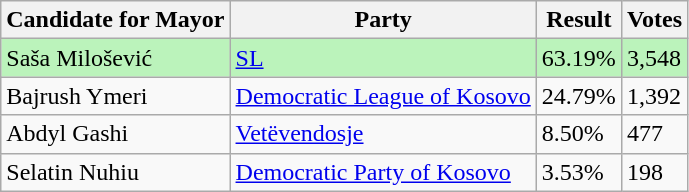<table class=wikitable>
<tr>
<th>Candidate for Mayor</th>
<th>Party</th>
<th>Result</th>
<th>Votes</th>
</tr>
<tr>
<td style="background:#BBF3BB;">Saša Milošević</td>
<td style="background:#BBF3BB;"><a href='#'>SL</a></td>
<td style="background:#BBF3BB;">63.19%</td>
<td style="background:#BBF3BB;">3,548</td>
</tr>
<tr>
<td>Bajrush Ymeri</td>
<td><a href='#'>Democratic League of Kosovo</a></td>
<td>24.79%</td>
<td>1,392</td>
</tr>
<tr>
<td>Abdyl Gashi</td>
<td><a href='#'>Vetëvendosje</a></td>
<td>8.50%</td>
<td>477</td>
</tr>
<tr>
<td>Selatin Nuhiu</td>
<td><a href='#'>Democratic Party of Kosovo</a></td>
<td>3.53%</td>
<td>198</td>
</tr>
</table>
